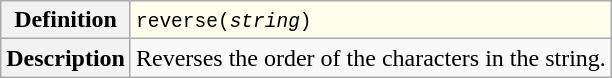<table class="wikitable">
<tr style="background:#fffeed;">
<th>Definition</th>
<td><code>reverse(<em>string</em>)</code></td>
</tr>
<tr>
<th>Description</th>
<td>Reverses the order of the characters in the string.</td>
</tr>
</table>
